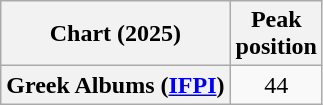<table class="wikitable sortable plainrowheaders" style="text-align:center">
<tr>
<th scope="col">Chart (2025)</th>
<th scope="col">Peak<br> position</th>
</tr>
<tr>
<th scope="row">Greek Albums (<a href='#'>IFPI</a>)</th>
<td>44</td>
</tr>
</table>
